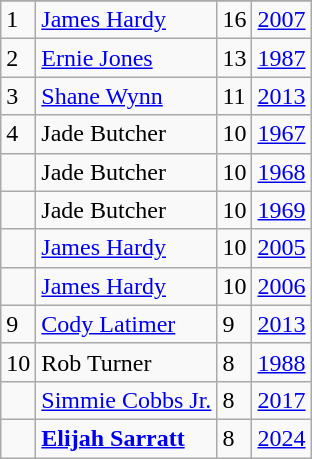<table class="wikitable">
<tr>
</tr>
<tr>
<td>1</td>
<td><a href='#'>James Hardy</a></td>
<td>16</td>
<td><a href='#'>2007</a></td>
</tr>
<tr>
<td>2</td>
<td><a href='#'>Ernie Jones</a></td>
<td>13</td>
<td><a href='#'>1987</a></td>
</tr>
<tr>
<td>3</td>
<td><a href='#'>Shane Wynn</a></td>
<td>11</td>
<td><a href='#'>2013</a></td>
</tr>
<tr>
<td>4</td>
<td>Jade Butcher</td>
<td>10</td>
<td><a href='#'>1967</a></td>
</tr>
<tr>
<td></td>
<td>Jade Butcher</td>
<td>10</td>
<td><a href='#'>1968</a></td>
</tr>
<tr>
<td></td>
<td>Jade Butcher</td>
<td>10</td>
<td><a href='#'>1969</a></td>
</tr>
<tr>
<td></td>
<td><a href='#'>James Hardy</a></td>
<td>10</td>
<td><a href='#'>2005</a></td>
</tr>
<tr>
<td></td>
<td><a href='#'>James Hardy</a></td>
<td>10</td>
<td><a href='#'>2006</a></td>
</tr>
<tr>
<td>9</td>
<td><a href='#'>Cody Latimer</a></td>
<td>9</td>
<td><a href='#'>2013</a></td>
</tr>
<tr>
<td>10</td>
<td>Rob Turner</td>
<td>8</td>
<td><a href='#'>1988</a></td>
</tr>
<tr>
<td></td>
<td><a href='#'>Simmie Cobbs Jr.</a></td>
<td>8</td>
<td><a href='#'>2017</a></td>
</tr>
<tr>
<td></td>
<td><strong><a href='#'>Elijah Sarratt</a></strong></td>
<td>8</td>
<td><a href='#'>2024</a></td>
</tr>
</table>
